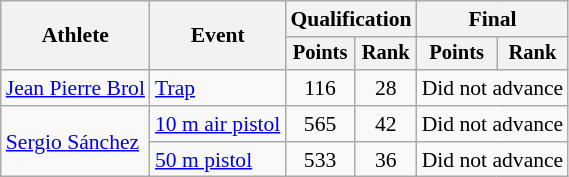<table class="wikitable" style="font-size:90%">
<tr>
<th rowspan="2">Athlete</th>
<th rowspan="2">Event</th>
<th colspan=2>Qualification</th>
<th colspan=2>Final</th>
</tr>
<tr style="font-size:95%">
<th>Points</th>
<th>Rank</th>
<th>Points</th>
<th>Rank</th>
</tr>
<tr align=center>
<td align=left><a href='#'>Jean Pierre Brol</a></td>
<td align=left><a href='#'>Trap</a></td>
<td>116</td>
<td>28</td>
<td colspan=2>Did not advance</td>
</tr>
<tr align=center>
<td rowspan=2 align=left><a href='#'>Sergio Sánchez</a></td>
<td align=left><a href='#'>10 m air pistol</a></td>
<td>565</td>
<td>42</td>
<td colspan=2>Did not advance</td>
</tr>
<tr align=center>
<td align=left><a href='#'>50 m pistol</a></td>
<td>533</td>
<td>36</td>
<td colspan=2>Did not advance</td>
</tr>
</table>
